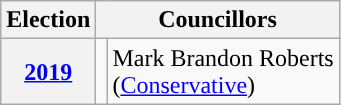<table class="wikitable">
<tr>
<th>Election</th>
<th colspan="2">Councillors</th>
</tr>
<tr>
<th><a href='#'>2019</a></th>
<td rowspan="5" style="background-color: "></td>
<td>Mark Brandon Roberts<br>(<a href='#'>Conservative</a>)</td>
</tr>
</table>
